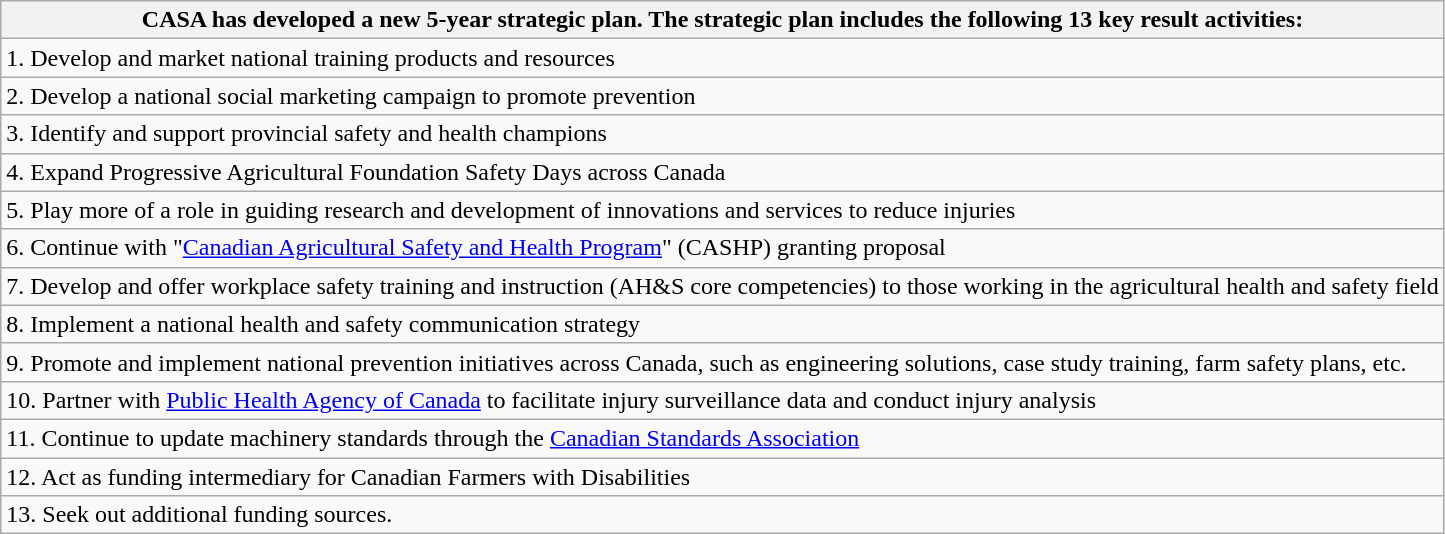<table class="wikitable" border="1">
<tr>
<th>CASA has developed a new 5-year strategic plan.  The strategic plan includes the following 13 key result activities:</th>
</tr>
<tr>
<td>1. Develop and market national training products and resources</td>
</tr>
<tr>
<td>2. Develop a national social marketing campaign to promote prevention</td>
</tr>
<tr>
<td>3. Identify and support provincial safety and health champions</td>
</tr>
<tr>
<td>4. Expand  Progressive Agricultural Foundation Safety Days across Canada</td>
</tr>
<tr>
<td>5. Play more of a role in guiding research and development of innovations and services to reduce injuries</td>
</tr>
<tr>
<td>6. Continue with "<a href='#'>Canadian Agricultural Safety and Health Program</a>" (CASHP) granting proposal</td>
</tr>
<tr>
<td>7. Develop and offer workplace safety training and instruction (AH&S core competencies) to those working in the agricultural health and safety field</td>
</tr>
<tr>
<td>8. Implement a national health and safety communication strategy</td>
</tr>
<tr>
<td>9. Promote and implement national prevention initiatives across Canada, such as engineering solutions, case study training, farm safety plans, etc.</td>
</tr>
<tr>
<td>10. Partner with <a href='#'>Public Health Agency of Canada</a> to facilitate injury surveillance data and conduct injury analysis</td>
</tr>
<tr>
<td>11. Continue to update machinery standards through the <a href='#'>Canadian Standards Association</a></td>
</tr>
<tr>
<td>12. Act as funding intermediary for Canadian Farmers with Disabilities</td>
</tr>
<tr>
<td>13. Seek out additional funding sources.</td>
</tr>
</table>
